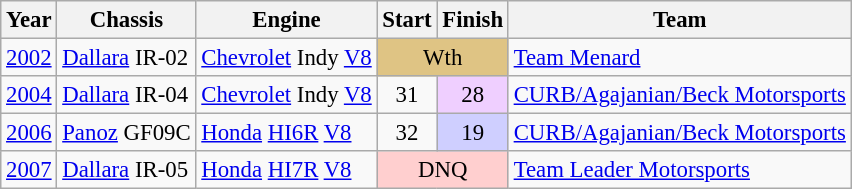<table class="wikitable" style="font-size: 95%;">
<tr>
<th>Year</th>
<th>Chassis</th>
<th>Engine</th>
<th>Start</th>
<th>Finish</th>
<th>Team</th>
</tr>
<tr>
<td><a href='#'>2002</a></td>
<td><a href='#'>Dallara</a> IR-02</td>
<td><a href='#'>Chevrolet</a> Indy <a href='#'>V8</a></td>
<td colspan=2 align=center style="background:#dfc484;">Wth</td>
<td><a href='#'>Team Menard</a></td>
</tr>
<tr>
<td><a href='#'>2004</a></td>
<td><a href='#'>Dallara</a> IR-04</td>
<td><a href='#'>Chevrolet</a> Indy <a href='#'>V8</a></td>
<td align=center>31</td>
<td align=center style="background:#EFCFFF;">28</td>
<td><a href='#'>CURB/Agajanian/Beck Motorsports</a></td>
</tr>
<tr>
<td><a href='#'>2006</a></td>
<td><a href='#'>Panoz</a> GF09C</td>
<td><a href='#'>Honda</a> <a href='#'>HI6R</a> <a href='#'>V8</a></td>
<td align=center>32</td>
<td align=center style="background:#CFCFFF;">19</td>
<td><a href='#'>CURB/Agajanian/Beck Motorsports</a></td>
</tr>
<tr>
<td><a href='#'>2007</a></td>
<td><a href='#'>Dallara</a> IR-05</td>
<td><a href='#'>Honda</a> <a href='#'>HI7R</a> <a href='#'>V8</a></td>
<td colspan=2 align=center style="background:#FFCFCF;">DNQ</td>
<td><a href='#'>Team Leader Motorsports</a></td>
</tr>
</table>
